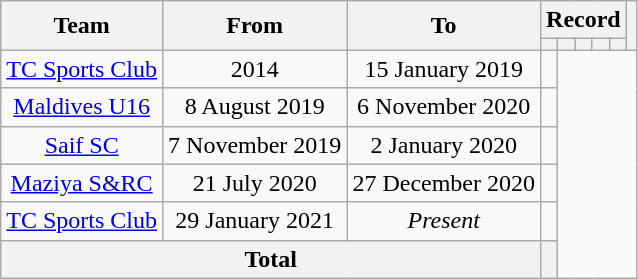<table class="wikitable" style="text-align:center">
<tr>
<th rowspan="2">Team</th>
<th rowspan="2">From</th>
<th rowspan="2">To</th>
<th colspan="5">Record</th>
<th rowspan="2"></th>
</tr>
<tr>
<th></th>
<th></th>
<th></th>
<th></th>
<th></th>
</tr>
<tr>
<td><a href='#'>TC Sports Club</a></td>
<td>2014</td>
<td>15 January 2019<br></td>
<td></td>
</tr>
<tr>
<td><a href='#'>Maldives U16</a></td>
<td>8 August 2019</td>
<td>6 November 2020<br></td>
<td></td>
</tr>
<tr>
<td><a href='#'>Saif SC</a></td>
<td>7 November 2019</td>
<td>2 January 2020<br></td>
<td></td>
</tr>
<tr>
<td><a href='#'>Maziya S&RC</a></td>
<td>21 July 2020</td>
<td>27 December 2020<br></td>
<td></td>
</tr>
<tr>
<td><a href='#'>TC Sports Club</a></td>
<td>29 January 2021</td>
<td><em>Present</em><br></td>
<td></td>
</tr>
<tr>
<th colspan="3">Total<br></th>
<th></th>
</tr>
</table>
